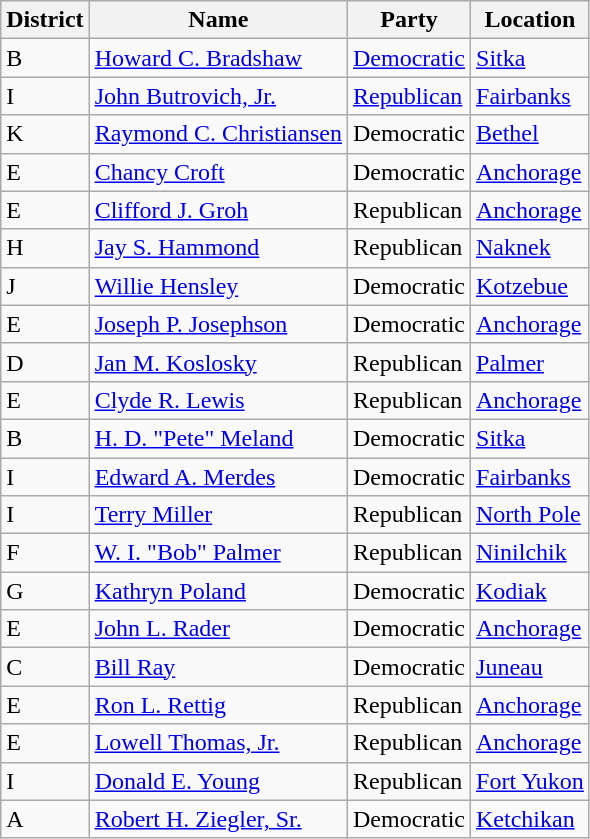<table class="wikitable">
<tr>
<th>District</th>
<th>Name</th>
<th>Party</th>
<th>Location</th>
</tr>
<tr>
<td>B</td>
<td><a href='#'>Howard C. Bradshaw</a></td>
<td><a href='#'>Democratic</a></td>
<td><a href='#'>Sitka</a></td>
</tr>
<tr>
<td>I</td>
<td><a href='#'>John Butrovich, Jr.</a></td>
<td><a href='#'>Republican</a></td>
<td><a href='#'>Fairbanks</a></td>
</tr>
<tr>
<td>K</td>
<td><a href='#'>Raymond C. Christiansen</a></td>
<td>Democratic</td>
<td><a href='#'>Bethel</a></td>
</tr>
<tr>
<td>E</td>
<td><a href='#'>Chancy Croft</a></td>
<td>Democratic</td>
<td><a href='#'>Anchorage</a></td>
</tr>
<tr>
<td>E</td>
<td><a href='#'>Clifford J. Groh</a></td>
<td>Republican</td>
<td><a href='#'>Anchorage</a></td>
</tr>
<tr>
<td>H</td>
<td><a href='#'>Jay S. Hammond</a></td>
<td>Republican</td>
<td><a href='#'>Naknek</a></td>
</tr>
<tr>
<td>J</td>
<td><a href='#'>Willie Hensley</a></td>
<td>Democratic</td>
<td><a href='#'>Kotzebue</a></td>
</tr>
<tr>
<td>E</td>
<td><a href='#'>Joseph P. Josephson</a></td>
<td>Democratic</td>
<td><a href='#'>Anchorage</a></td>
</tr>
<tr>
<td>D</td>
<td><a href='#'>Jan M. Koslosky</a></td>
<td>Republican</td>
<td><a href='#'>Palmer</a></td>
</tr>
<tr>
<td>E</td>
<td><a href='#'>Clyde R. Lewis</a></td>
<td>Republican</td>
<td><a href='#'>Anchorage</a></td>
</tr>
<tr>
<td>B</td>
<td><a href='#'>H. D. "Pete" Meland</a></td>
<td>Democratic</td>
<td><a href='#'>Sitka</a></td>
</tr>
<tr>
<td>I</td>
<td><a href='#'>Edward A. Merdes</a></td>
<td>Democratic</td>
<td><a href='#'>Fairbanks</a></td>
</tr>
<tr>
<td>I</td>
<td><a href='#'>Terry Miller</a></td>
<td>Republican</td>
<td><a href='#'>North Pole</a></td>
</tr>
<tr>
<td>F</td>
<td><a href='#'>W. I. "Bob" Palmer</a></td>
<td>Republican</td>
<td><a href='#'>Ninilchik</a></td>
</tr>
<tr>
<td>G</td>
<td><a href='#'>Kathryn Poland</a></td>
<td>Democratic</td>
<td><a href='#'>Kodiak</a></td>
</tr>
<tr>
<td>E</td>
<td><a href='#'>John L. Rader</a></td>
<td>Democratic</td>
<td><a href='#'>Anchorage</a></td>
</tr>
<tr>
<td>C</td>
<td><a href='#'>Bill Ray</a></td>
<td>Democratic</td>
<td><a href='#'>Juneau</a></td>
</tr>
<tr>
<td>E</td>
<td><a href='#'>Ron L. Rettig</a></td>
<td>Republican</td>
<td><a href='#'>Anchorage</a></td>
</tr>
<tr>
<td>E</td>
<td><a href='#'>Lowell Thomas, Jr.</a></td>
<td>Republican</td>
<td><a href='#'>Anchorage</a></td>
</tr>
<tr>
<td>I</td>
<td><a href='#'>Donald E. Young</a></td>
<td>Republican</td>
<td><a href='#'>Fort Yukon</a></td>
</tr>
<tr>
<td>A</td>
<td><a href='#'>Robert H. Ziegler, Sr.</a></td>
<td>Democratic</td>
<td><a href='#'>Ketchikan</a></td>
</tr>
</table>
